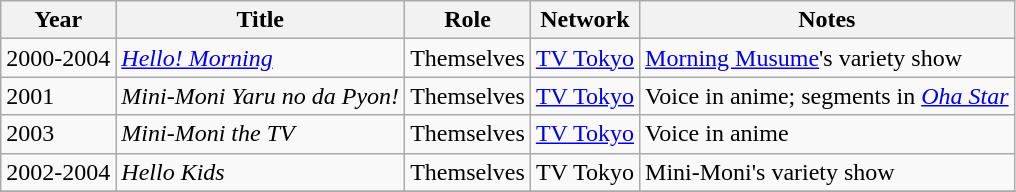<table class="wikitable sortable">
<tr>
<th>Year</th>
<th>Title</th>
<th>Role</th>
<th>Network</th>
<th class="unsortable">Notes</th>
</tr>
<tr>
<td>2000-2004</td>
<td><em><a href='#'>Hello! Morning</a></em></td>
<td>Themselves</td>
<td><a href='#'>TV Tokyo</a></td>
<td><a href='#'>Morning Musume</a>'s variety show</td>
</tr>
<tr>
<td>2001</td>
<td><em>Mini-Moni Yaru no da Pyon!</em></td>
<td>Themselves</td>
<td><a href='#'>TV Tokyo</a></td>
<td>Voice in anime; segments in <em><a href='#'>Oha Star</a></em></td>
</tr>
<tr>
<td>2003</td>
<td><em>Mini-Moni the TV</em></td>
<td>Themselves</td>
<td><a href='#'>TV Tokyo</a></td>
<td>Voice in anime</td>
</tr>
<tr>
<td>2002-2004</td>
<td><em>Hello Kids</em></td>
<td>Themselves</td>
<td>TV Tokyo</td>
<td>Mini-Moni's variety show</td>
</tr>
<tr>
</tr>
</table>
